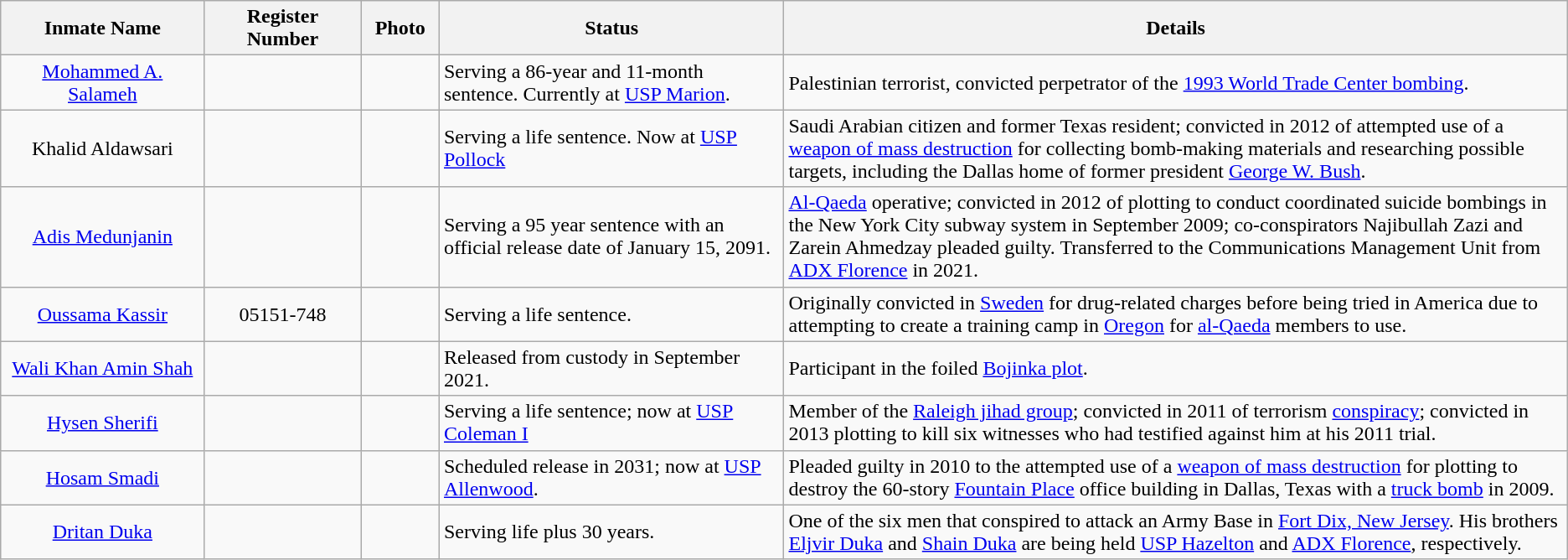<table class="wikitable sortable">
<tr>
<th width=13%>Inmate Name</th>
<th width=10%>Register Number</th>
<th width=5%>Photo</th>
<th width=22%>Status</th>
<th width=55%>Details</th>
</tr>
<tr>
<td style="text-align:center;"><a href='#'>Mohammed A. Salameh</a></td>
<td style="text-align:center;"></td>
<td style="text-align:center;"></td>
<td>Serving a 86-year and 11-month sentence. Currently at <a href='#'>USP Marion</a>.</td>
<td>Palestinian terrorist, convicted perpetrator of the <a href='#'>1993 World Trade Center bombing</a>.</td>
</tr>
<tr>
<td style="text-align:center;">Khalid Aldawsari</td>
<td style="text-align:center;"></td>
<td style="text-align:center;"></td>
<td>Serving a life sentence. Now at <a href='#'>USP Pollock</a></td>
<td>Saudi Arabian citizen and former Texas resident; convicted in 2012 of attempted use of a <a href='#'>weapon of mass destruction</a> for collecting bomb-making materials and researching possible targets, including the Dallas home of former president <a href='#'>George W. Bush</a>.</td>
</tr>
<tr>
<td style="text-align:center;"><a href='#'>Adis Medunjanin</a></td>
<td style="text-align:center;"></td>
<td style="text-align:center;"></td>
<td>Serving a 95 year sentence with an official release date of January 15, 2091.</td>
<td><a href='#'>Al-Qaeda</a> operative; convicted in 2012 of plotting to conduct coordinated suicide bombings in the New York City subway system in September 2009; co-conspirators Najibullah Zazi and Zarein Ahmedzay pleaded guilty. Transferred to the Communications Management Unit from <a href='#'>ADX Florence</a> in 2021.</td>
</tr>
<tr>
<td style="text-align:center;"><a href='#'>Oussama Kassir</a></td>
<td style="text-align:center;">05151-748</td>
<td style="text-align:center;"></td>
<td>Serving a life sentence.</td>
<td>Originally convicted in <a href='#'>Sweden</a> for drug-related charges before being tried in America due to attempting to create a training camp in <a href='#'>Oregon</a> for <a href='#'>al-Qaeda</a> members to use.</td>
</tr>
<tr>
<td style="text-align:center;"><a href='#'>Wali Khan Amin Shah</a></td>
<td style="text-align:center;"></td>
<td style="text-align:center;"></td>
<td>Released from custody in September 2021.</td>
<td>Participant in the foiled <a href='#'>Bojinka plot</a>.</td>
</tr>
<tr>
<td style="text-align:center;"><a href='#'>Hysen Sherifi</a></td>
<td style="text-align:center;"></td>
<td style="text-align:center;"></td>
<td>Serving a life sentence; now at <a href='#'>USP Coleman I</a></td>
<td>Member of the <a href='#'>Raleigh jihad group</a>; convicted in 2011 of terrorism <a href='#'>conspiracy</a>; convicted in 2013 plotting to kill six witnesses who had testified against him at his 2011 trial.</td>
</tr>
<tr>
<td style="text-align:center;"><a href='#'>Hosam Smadi</a></td>
<td style="text-align:center;"></td>
<td style="text-align:center;"></td>
<td>Scheduled release in 2031; now at <a href='#'>USP Allenwood</a>.</td>
<td>Pleaded guilty in 2010 to the attempted use of a <a href='#'>weapon of mass destruction</a> for plotting to destroy the 60-story <a href='#'>Fountain Place</a> office building in Dallas, Texas with a <a href='#'>truck bomb</a> in 2009.</td>
</tr>
<tr>
<td style="text-align:center;"><a href='#'>Dritan Duka</a></td>
<td align="center"></td>
<td style="text-align:center;"></td>
<td>Serving life plus 30 years.</td>
<td>One of the six men that conspired to attack an Army Base in <a href='#'>Fort Dix, New Jersey</a>. His brothers <a href='#'>Eljvir Duka</a> and <a href='#'>Shain Duka</a> are being held <a href='#'>USP Hazelton</a> and <a href='#'>ADX Florence</a>, respectively.</td>
</tr>
</table>
